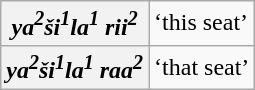<table class="wikitable">
<tr>
<th><em>ya<sup>2</sup>ši<sup>1</sup>la<sup>1</sup>  rii<sup>2</sup></em></th>
<td>‘this seat’</td>
</tr>
<tr>
<th><em>ya<sup>2</sup>ši<sup>1</sup>la<sup>1</sup>  raa<sup>2</sup></em></th>
<td>‘that seat’</td>
</tr>
</table>
